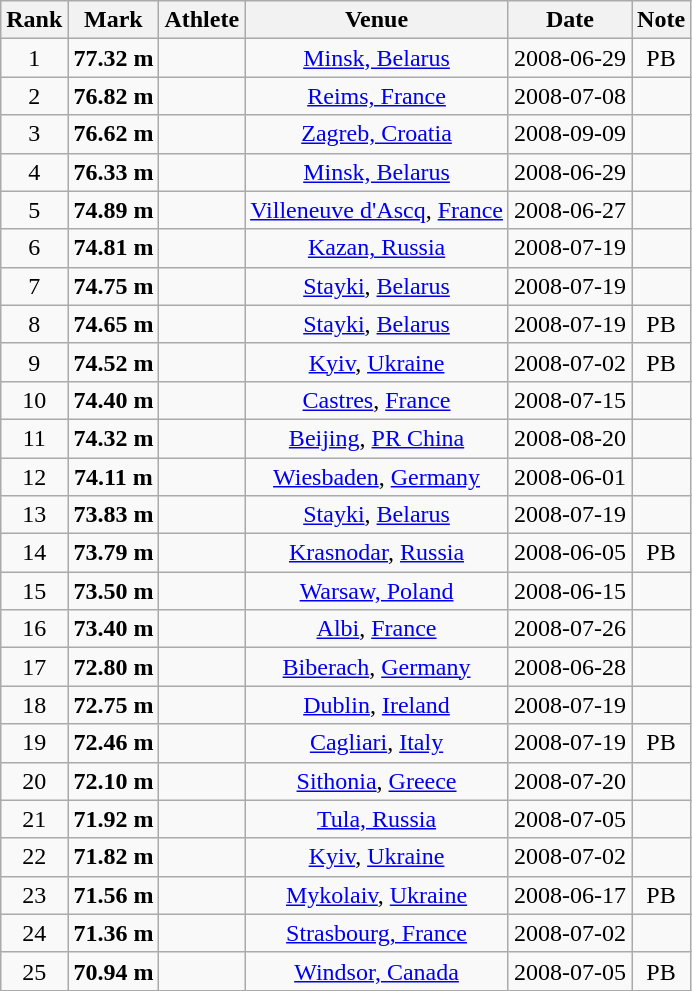<table class="wikitable" style="text-align:center;">
<tr>
<th>Rank</th>
<th>Mark</th>
<th>Athlete</th>
<th>Venue</th>
<th>Date</th>
<th>Note</th>
</tr>
<tr>
<td>1</td>
<td><strong>77.32 m</strong></td>
<td align=left></td>
<td><a href='#'>Minsk, Belarus</a></td>
<td>2008-06-29</td>
<td>PB</td>
</tr>
<tr>
<td>2</td>
<td><strong>76.82 m</strong></td>
<td align=left></td>
<td><a href='#'>Reims, France</a></td>
<td>2008-07-08</td>
<td></td>
</tr>
<tr>
<td>3</td>
<td><strong>76.62 m</strong></td>
<td align=left></td>
<td><a href='#'>Zagreb, Croatia</a></td>
<td>2008-09-09</td>
<td></td>
</tr>
<tr>
<td>4</td>
<td><strong>76.33 m</strong></td>
<td align=left></td>
<td><a href='#'>Minsk, Belarus</a></td>
<td>2008-06-29</td>
<td></td>
</tr>
<tr>
<td>5</td>
<td><strong>74.89 m</strong></td>
<td align=left></td>
<td><a href='#'>Villeneuve d'Ascq</a>, <a href='#'>France</a></td>
<td>2008-06-27</td>
<td></td>
</tr>
<tr>
<td>6</td>
<td><strong>74.81 m</strong></td>
<td align=left></td>
<td><a href='#'>Kazan, Russia</a></td>
<td>2008-07-19</td>
<td></td>
</tr>
<tr>
<td>7</td>
<td><strong>74.75 m</strong></td>
<td align=left></td>
<td><a href='#'>Stayki</a>, <a href='#'>Belarus</a></td>
<td>2008-07-19</td>
<td></td>
</tr>
<tr>
<td>8</td>
<td><strong>74.65 m</strong></td>
<td align=left></td>
<td><a href='#'>Stayki</a>, <a href='#'>Belarus</a></td>
<td>2008-07-19</td>
<td>PB</td>
</tr>
<tr>
<td>9</td>
<td><strong>74.52 m</strong></td>
<td align=left></td>
<td><a href='#'>Kyiv</a>, <a href='#'>Ukraine</a></td>
<td>2008-07-02</td>
<td>PB</td>
</tr>
<tr>
<td>10</td>
<td><strong>74.40 m</strong></td>
<td align=left></td>
<td><a href='#'>Castres</a>, <a href='#'>France</a></td>
<td>2008-07-15</td>
<td></td>
</tr>
<tr>
<td>11</td>
<td><strong>74.32 m</strong></td>
<td align=left></td>
<td><a href='#'>Beijing</a>, <a href='#'>PR China</a></td>
<td>2008-08-20</td>
<td></td>
</tr>
<tr>
<td>12</td>
<td><strong>74.11 m</strong></td>
<td align=left></td>
<td><a href='#'>Wiesbaden</a>, <a href='#'>Germany</a></td>
<td>2008-06-01</td>
<td></td>
</tr>
<tr>
<td>13</td>
<td><strong>73.83 m</strong></td>
<td align=left></td>
<td><a href='#'>Stayki</a>, <a href='#'>Belarus</a></td>
<td>2008-07-19</td>
<td></td>
</tr>
<tr>
<td>14</td>
<td><strong>73.79 m</strong></td>
<td align=left></td>
<td><a href='#'>Krasnodar</a>, <a href='#'>Russia</a></td>
<td>2008-06-05</td>
<td>PB</td>
</tr>
<tr>
<td>15</td>
<td><strong>73.50 m</strong></td>
<td align=left></td>
<td><a href='#'>Warsaw, Poland</a></td>
<td>2008-06-15</td>
<td></td>
</tr>
<tr>
<td>16</td>
<td><strong>73.40 m</strong></td>
<td align=left></td>
<td><a href='#'>Albi</a>, <a href='#'>France</a></td>
<td>2008-07-26</td>
<td></td>
</tr>
<tr>
<td>17</td>
<td><strong>72.80 m</strong></td>
<td align=left></td>
<td><a href='#'>Biberach</a>, <a href='#'>Germany</a></td>
<td>2008-06-28</td>
<td></td>
</tr>
<tr>
<td>18</td>
<td><strong>72.75 m</strong></td>
<td align=left></td>
<td><a href='#'>Dublin</a>, <a href='#'>Ireland</a></td>
<td>2008-07-19</td>
<td></td>
</tr>
<tr>
<td>19</td>
<td><strong>72.46 m</strong></td>
<td align=left></td>
<td><a href='#'>Cagliari</a>, <a href='#'>Italy</a></td>
<td>2008-07-19</td>
<td>PB</td>
</tr>
<tr>
<td>20</td>
<td><strong>72.10 m</strong></td>
<td align=left></td>
<td><a href='#'>Sithonia</a>, <a href='#'>Greece</a></td>
<td>2008-07-20</td>
<td></td>
</tr>
<tr>
<td>21</td>
<td><strong>71.92 m</strong></td>
<td align=left></td>
<td><a href='#'>Tula, Russia</a></td>
<td>2008-07-05</td>
<td></td>
</tr>
<tr>
<td>22</td>
<td><strong>71.82 m</strong></td>
<td align=left></td>
<td><a href='#'>Kyiv</a>, <a href='#'>Ukraine</a></td>
<td>2008-07-02</td>
<td></td>
</tr>
<tr>
<td>23</td>
<td><strong>71.56 m</strong></td>
<td align=left></td>
<td><a href='#'>Mykolaiv</a>, <a href='#'>Ukraine</a></td>
<td>2008-06-17</td>
<td>PB</td>
</tr>
<tr>
<td>24</td>
<td><strong>71.36 m</strong></td>
<td align=left></td>
<td><a href='#'>Strasbourg, France</a></td>
<td>2008-07-02</td>
<td></td>
</tr>
<tr>
<td>25</td>
<td><strong>70.94 m</strong></td>
<td align=left></td>
<td><a href='#'>Windsor, Canada</a></td>
<td>2008-07-05</td>
<td>PB</td>
</tr>
</table>
